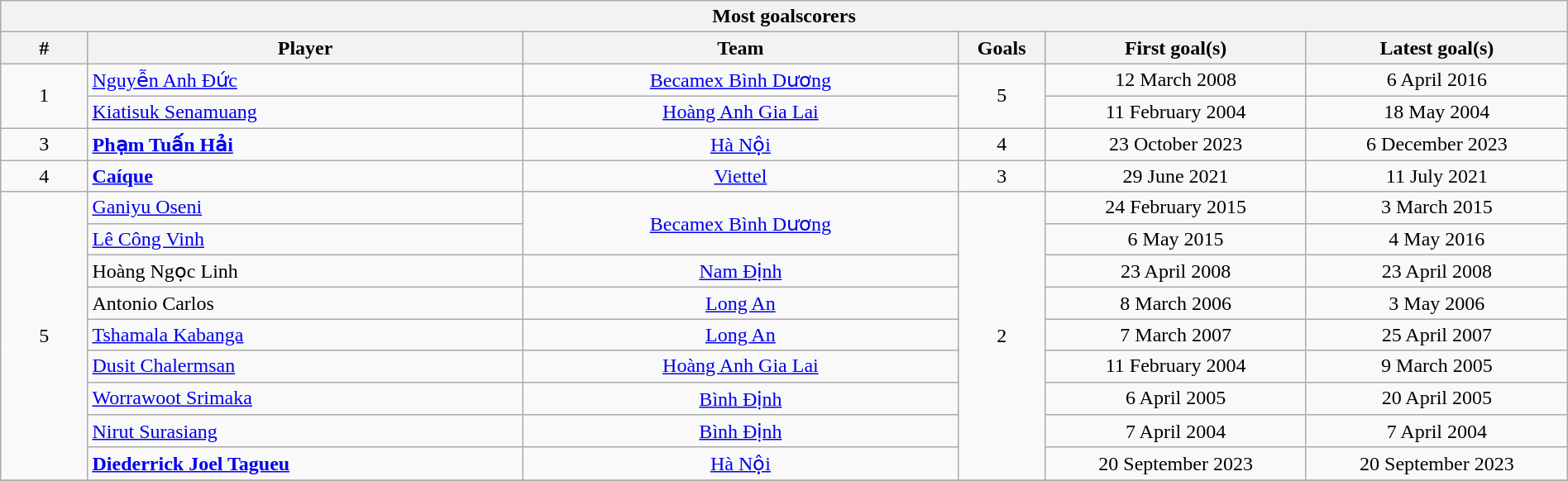<table width=100% class="wikitable sortable" style="text-align:center">
<tr>
<th colspan=6>Most goalscorers</th>
</tr>
<tr>
<th width=5%>#</th>
<th width=25%>Player</th>
<th width=25%>Team</th>
<th width=5%>Goals</th>
<th width=15%>First goal(s)</th>
<th width=15%>Latest goal(s)</th>
</tr>
<tr>
<td rowspan="2">1</td>
<td style="text-align:left"> <a href='#'>Nguyễn Anh Đức</a></td>
<td><a href='#'>Becamex Bình Dương</a></td>
<td rowspan="2">5</td>
<td>12 March 2008</td>
<td>6 April 2016</td>
</tr>
<tr>
<td style="text-align:left"> <a href='#'>Kiatisuk Senamuang</a></td>
<td><a href='#'>Hoàng Anh Gia Lai</a></td>
<td>11 February 2004</td>
<td>18 May 2004</td>
</tr>
<tr>
<td>3</td>
<td style="text-align:left"> <strong><a href='#'>Phạm Tuấn Hải</a></strong></td>
<td><a href='#'>Hà Nội</a></td>
<td>4</td>
<td>23 October 2023</td>
<td>6 December 2023</td>
</tr>
<tr>
<td>4</td>
<td style="text-align:left"> <strong><a href='#'>Caíque</a></strong></td>
<td><a href='#'>Viettel</a></td>
<td>3</td>
<td>29 June 2021</td>
<td>11 July 2021</td>
</tr>
<tr>
<td rowspan="9">5</td>
<td style="text-align:left"> <a href='#'>Ganiyu Oseni</a></td>
<td rowspan="2"><a href='#'>Becamex Bình Dương</a></td>
<td rowspan="9">2</td>
<td>24 February 2015</td>
<td>3 March 2015</td>
</tr>
<tr>
<td style="text-align:left"> <a href='#'>Lê Công Vinh</a></td>
<td>6 May 2015</td>
<td>4 May 2016</td>
</tr>
<tr>
<td style="text-align:left">  Hoàng Ngọc Linh</td>
<td><a href='#'>Nam Định</a></td>
<td>23 April 2008</td>
<td>23 April 2008</td>
</tr>
<tr>
<td style="text-align:left"> Antonio Carlos</td>
<td><a href='#'>Long An</a></td>
<td>8 March 2006</td>
<td>3 May 2006</td>
</tr>
<tr>
<td style="text-align:left"> <a href='#'>Tshamala Kabanga</a></td>
<td><a href='#'>Long An</a></td>
<td>7 March 2007</td>
<td>25 April 2007</td>
</tr>
<tr>
<td style="text-align:left"> <a href='#'>Dusit Chalermsan</a></td>
<td><a href='#'>Hoàng Anh Gia Lai</a></td>
<td>11 February 2004</td>
<td>9 March 2005</td>
</tr>
<tr>
<td style="text-align:left"> <a href='#'>Worrawoot Srimaka</a></td>
<td><a href='#'>Bình Định</a></td>
<td>6 April 2005</td>
<td>20 April 2005</td>
</tr>
<tr>
<td style="text-align:left"> <a href='#'>Nirut Surasiang</a></td>
<td><a href='#'>Bình Định</a></td>
<td>7 April 2004</td>
<td>7 April 2004</td>
</tr>
<tr>
<td style="text-align:left"> <strong><a href='#'>Diederrick Joel Tagueu</a></strong></td>
<td><a href='#'>Hà Nội</a></td>
<td>20 September 2023</td>
<td>20 September 2023</td>
</tr>
<tr>
</tr>
</table>
